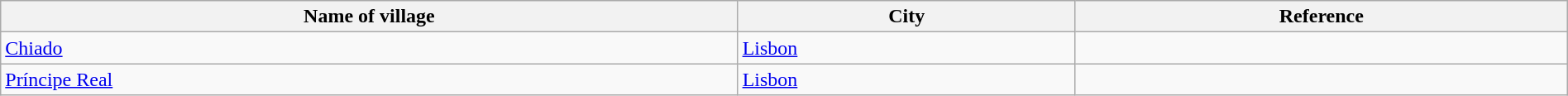<table class="wikitable" style="width: 100%">
<tr>
<th>Name of village</th>
<th>City </th>
<th>Reference</th>
</tr>
<tr>
<td><a href='#'>Chiado</a></td>
<td><a href='#'>Lisbon</a></td>
<td></td>
</tr>
<tr>
<td><a href='#'>Príncipe Real</a></td>
<td><a href='#'>Lisbon</a></td>
<td></td>
</tr>
</table>
